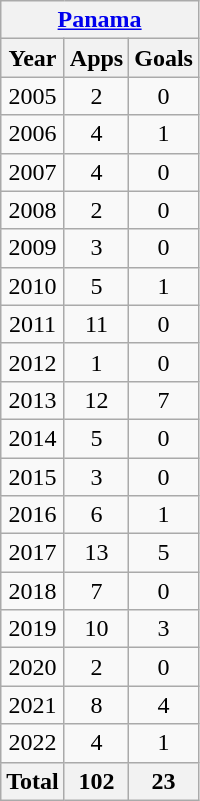<table class="wikitable" style="text-align:center">
<tr>
<th colspan=3><a href='#'>Panama</a></th>
</tr>
<tr>
<th>Year</th>
<th>Apps</th>
<th>Goals</th>
</tr>
<tr>
<td>2005</td>
<td>2</td>
<td>0</td>
</tr>
<tr>
<td>2006</td>
<td>4</td>
<td>1</td>
</tr>
<tr>
<td>2007</td>
<td>4</td>
<td>0</td>
</tr>
<tr>
<td>2008</td>
<td>2</td>
<td>0</td>
</tr>
<tr>
<td>2009</td>
<td>3</td>
<td>0</td>
</tr>
<tr>
<td>2010</td>
<td>5</td>
<td>1</td>
</tr>
<tr>
<td>2011</td>
<td>11</td>
<td>0</td>
</tr>
<tr>
<td>2012</td>
<td>1</td>
<td>0</td>
</tr>
<tr>
<td>2013</td>
<td>12</td>
<td>7</td>
</tr>
<tr>
<td>2014</td>
<td>5</td>
<td>0</td>
</tr>
<tr>
<td>2015</td>
<td>3</td>
<td>0</td>
</tr>
<tr>
<td>2016</td>
<td>6</td>
<td>1</td>
</tr>
<tr>
<td>2017</td>
<td>13</td>
<td>5</td>
</tr>
<tr>
<td>2018</td>
<td>7</td>
<td>0</td>
</tr>
<tr>
<td>2019</td>
<td>10</td>
<td>3</td>
</tr>
<tr>
<td>2020</td>
<td>2</td>
<td>0</td>
</tr>
<tr>
<td>2021</td>
<td>8</td>
<td>4</td>
</tr>
<tr>
<td>2022</td>
<td>4</td>
<td>1</td>
</tr>
<tr>
<th>Total</th>
<th>102</th>
<th>23</th>
</tr>
</table>
